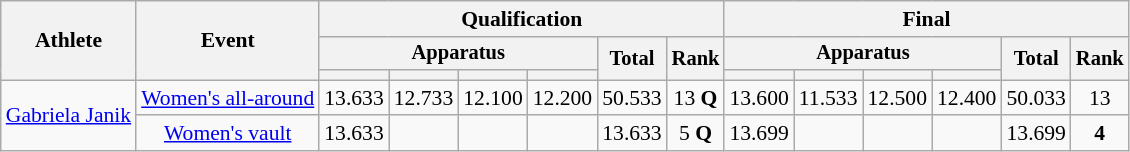<table class="wikitable" style="font-size:90%">
<tr>
<th rowspan=3>Athlete</th>
<th rowspan=3>Event</th>
<th colspan=6>Qualification</th>
<th colspan=6>Final</th>
</tr>
<tr style="font-size:95%">
<th colspan=4>Apparatus</th>
<th rowspan=2>Total</th>
<th rowspan=2>Rank</th>
<th colspan=4>Apparatus</th>
<th rowspan=2>Total</th>
<th rowspan=2>Rank</th>
</tr>
<tr style="font-size:95%">
<th></th>
<th></th>
<th></th>
<th></th>
<th></th>
<th></th>
<th></th>
<th></th>
</tr>
<tr align=center>
<td align=left rowspan=2><a href='#'>Gabriela Janik</a></td>
<td><a href='#'>Women's all-around</a></td>
<td>13.633</td>
<td>12.733</td>
<td>12.100</td>
<td>12.200</td>
<td>50.533</td>
<td>13 <strong>Q</strong></td>
<td>13.600</td>
<td>11.533</td>
<td>12.500</td>
<td>12.400</td>
<td>50.033</td>
<td>13</td>
</tr>
<tr align=center>
<td><a href='#'>Women's vault</a></td>
<td>13.633</td>
<td></td>
<td></td>
<td></td>
<td>13.633</td>
<td>5 <strong>Q</strong></td>
<td>13.699</td>
<td></td>
<td></td>
<td></td>
<td>13.699</td>
<td><strong>4</strong></td>
</tr>
</table>
